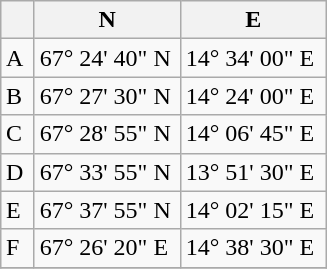<table class="wikitable" align=right>
<tr>
<th scope="col" width="15px"></th>
<th scope="col" width="90px">N</th>
<th scope="col" width="90px">E</th>
</tr>
<tr>
<td>A</td>
<td>67° 24' 40" N</td>
<td>14° 34' 00" E</td>
</tr>
<tr>
<td>B</td>
<td>67° 27' 30" N</td>
<td>14° 24' 00" E</td>
</tr>
<tr>
<td>C</td>
<td>67° 28' 55" N</td>
<td>14° 06' 45" E</td>
</tr>
<tr>
<td>D</td>
<td>67° 33' 55" N</td>
<td>13° 51' 30" E</td>
</tr>
<tr>
<td>E</td>
<td>67° 37' 55" N</td>
<td>14° 02' 15" E</td>
</tr>
<tr>
<td>F</td>
<td>67° 26' 20" E</td>
<td>14° 38' 30" E</td>
</tr>
<tr>
</tr>
</table>
